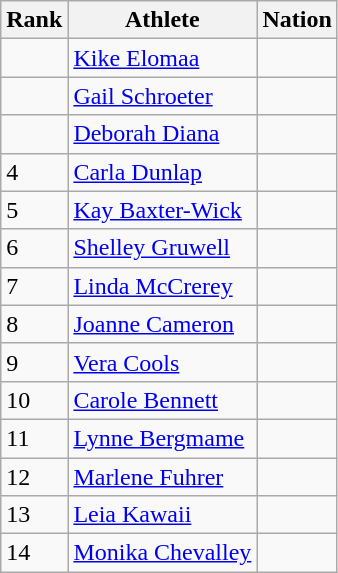<table class="wikitable sortable" style="text-align:left">
<tr>
<th scope=col>Rank</th>
<th scope=col>Athlete</th>
<th scope=col>Nation</th>
</tr>
<tr>
<td></td>
<td align=left><a href='#'>Kike Elomaa</a></td>
<td></td>
</tr>
<tr>
<td></td>
<td align=left><a href='#'>Gail Schroeter</a></td>
<td></td>
</tr>
<tr>
<td></td>
<td align=left><a href='#'>Deborah Diana</a></td>
<td></td>
</tr>
<tr>
<td>4</td>
<td align=left><a href='#'>Carla Dunlap</a></td>
<td></td>
</tr>
<tr>
<td>5</td>
<td align=left><a href='#'>Kay Baxter-Wick</a></td>
<td></td>
</tr>
<tr>
<td>6</td>
<td align=left><a href='#'>Shelley Gruwell</a></td>
<td></td>
</tr>
<tr>
<td>7</td>
<td align=left><a href='#'>Linda McCrerey</a></td>
<td></td>
</tr>
<tr>
<td>8</td>
<td align=left><a href='#'>Joanne Cameron</a></td>
<td></td>
</tr>
<tr>
<td>9</td>
<td align=left><a href='#'>Vera Cools</a></td>
<td></td>
</tr>
<tr>
<td>10</td>
<td align=left><a href='#'>Carole Bennett</a></td>
<td></td>
</tr>
<tr>
<td>11</td>
<td align=left><a href='#'>Lynne Bergmame</a></td>
<td></td>
</tr>
<tr>
<td>12</td>
<td align=left><a href='#'>Marlene Fuhrer</a></td>
<td></td>
</tr>
<tr>
<td>13</td>
<td align=left><a href='#'>Leia Kawaii</a></td>
<td></td>
</tr>
<tr>
<td>14</td>
<td align=left><a href='#'>Monika Chevalley</a></td>
<td></td>
</tr>
</table>
